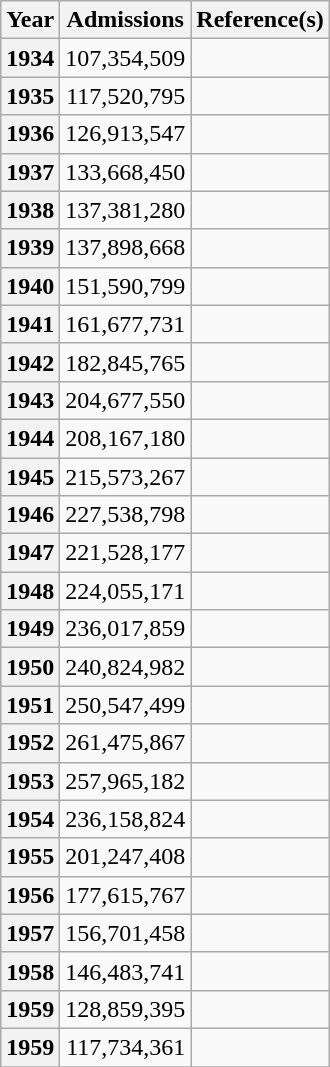<table class="wikitable plainrowheaders" style="margin:auto; margin:auto;">
<tr>
<th scope="col">Year</th>
<th scope="col">Admissions</th>
<th scope="col">Reference(s)</th>
</tr>
<tr>
<th scope="row">1934</th>
<td style="text-align:right;">107,354,509</td>
<td style="text-align:center;"></td>
</tr>
<tr>
<th scope="row">1935</th>
<td style="text-align:right;">117,520,795</td>
<td style="text-align:center;"></td>
</tr>
<tr>
<th scope="row">1936</th>
<td style="text-align:right;">126,913,547</td>
<td style="text-align:center;"></td>
</tr>
<tr>
<th scope="row">1937</th>
<td style="text-align:right;">133,668,450</td>
<td style="text-align:center;"></td>
</tr>
<tr>
<th scope="row">1938</th>
<td style="text-align:right;">137,381,280</td>
<td style="text-align:center;"></td>
</tr>
<tr>
<th scope="row">1939</th>
<td style="text-align:right;">137,898,668</td>
<td style="text-align:center;"></td>
</tr>
<tr>
<th scope="row">1940</th>
<td style="text-align:right;">151,590,799</td>
<td style="text-align:center;"></td>
</tr>
<tr>
<th scope="row">1941</th>
<td style="text-align:right;">161,677,731</td>
<td style="text-align:center;"></td>
</tr>
<tr>
<th scope="row">1942</th>
<td style="text-align:right;">182,845,765</td>
<td style="text-align:center;"></td>
</tr>
<tr>
<th scope="row">1943</th>
<td style="text-align:right;">204,677,550</td>
<td style="text-align:center;"></td>
</tr>
<tr>
<th scope="row">1944</th>
<td style="text-align:right;">208,167,180</td>
<td style="text-align:center;"></td>
</tr>
<tr>
<th scope="row">1945</th>
<td style="text-align:right;">215,573,267</td>
<td style="text-align:center;"></td>
</tr>
<tr>
<th scope="row">1946</th>
<td style="text-align:right;">227,538,798</td>
<td style="text-align:center;"></td>
</tr>
<tr>
<th scope="row">1947</th>
<td style="text-align:right;">221,528,177</td>
<td style="text-align:center;"></td>
</tr>
<tr>
<th scope="row">1948</th>
<td style="text-align:right;">224,055,171</td>
<td style="text-align:center;"></td>
</tr>
<tr>
<th scope="row">1949</th>
<td style="text-align:right;">236,017,859</td>
<td style="text-align:center;"></td>
</tr>
<tr>
<th scope="row">1950</th>
<td style="text-align:right;">240,824,982</td>
<td style="text-align:center;"></td>
</tr>
<tr>
<th scope="row">1951</th>
<td style="text-align:right;">250,547,499</td>
<td style="text-align:center;"></td>
</tr>
<tr>
<th scope="row">1952</th>
<td style="text-align:right;">261,475,867</td>
<td style="text-align:center;"></td>
</tr>
<tr>
<th scope="row">1953</th>
<td style="text-align:right;">257,965,182</td>
<td style="text-align:center;"></td>
</tr>
<tr>
<th scope="row">1954</th>
<td style="text-align:right;">236,158,824</td>
<td style="text-align:center;"></td>
</tr>
<tr>
<th scope="row">1955</th>
<td style="text-align:right;">201,247,408</td>
<td style="text-align:center;"></td>
</tr>
<tr>
<th scope="row">1956</th>
<td style="text-align:right;">177,615,767</td>
<td style="text-align:center;"></td>
</tr>
<tr>
<th scope="row">1957</th>
<td style="text-align:right;">156,701,458</td>
<td style="text-align:center;"></td>
</tr>
<tr>
<th scope="row">1958</th>
<td style="text-align:right;">146,483,741</td>
<td style="text-align:center;"></td>
</tr>
<tr>
<th scope="row">1959</th>
<td style="text-align:right;">128,859,395</td>
<td style="text-align:center;"></td>
</tr>
<tr>
<th scope="row">1959</th>
<td style="text-align:right;">117,734,361</td>
<td style="text-align:center;"></td>
</tr>
<tr>
</tr>
</table>
